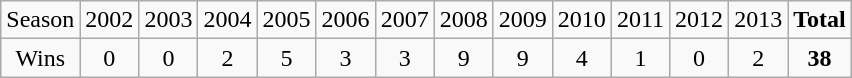<table class="wikitable">
<tr>
<td>Season</td>
<td>2002</td>
<td>2003</td>
<td>2004</td>
<td>2005</td>
<td>2006</td>
<td>2007</td>
<td>2008</td>
<td>2009</td>
<td>2010</td>
<td>2011</td>
<td>2012</td>
<td>2013</td>
<td><strong>Total</strong></td>
</tr>
<tr align=center>
<td>Wins</td>
<td>0</td>
<td>0</td>
<td>2</td>
<td>5</td>
<td>3</td>
<td>3</td>
<td>9</td>
<td>9</td>
<td>4</td>
<td>1</td>
<td>0</td>
<td>2</td>
<td><strong>38</strong></td>
</tr>
</table>
